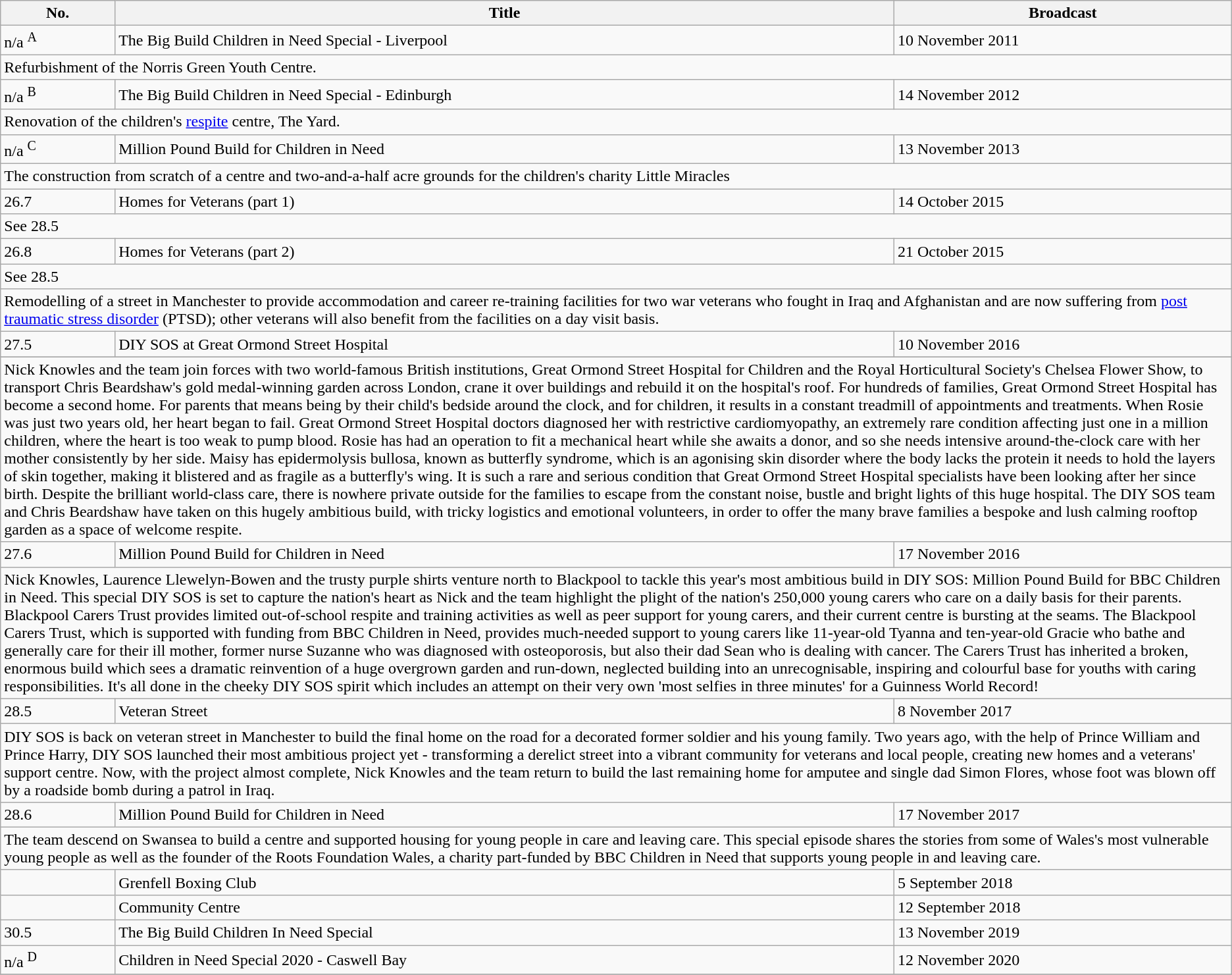<table class="wikitable">
<tr>
<th>No.</th>
<th>Title</th>
<th>Broadcast</th>
</tr>
<tr>
<td>n/a <sup>A</sup></td>
<td>The Big Build Children in Need Special - Liverpool</td>
<td>10 November 2011</td>
</tr>
<tr>
<td colspan="3">Refurbishment of the Norris Green Youth Centre.</td>
</tr>
<tr>
<td>n/a <sup>B</sup></td>
<td>The Big Build Children in Need Special - Edinburgh</td>
<td>14 November 2012</td>
</tr>
<tr>
<td colspan="3">Renovation of the children's <a href='#'>respite</a> centre, The Yard.</td>
</tr>
<tr>
<td>n/a <sup>C</sup></td>
<td>Million Pound Build for Children in Need</td>
<td>13 November 2013</td>
</tr>
<tr>
<td colspan="3">The construction from scratch of a centre and two-and-a-half acre grounds for the children's charity Little Miracles</td>
</tr>
<tr>
<td>26.7</td>
<td>Homes for Veterans (part 1)</td>
<td>14 October 2015</td>
</tr>
<tr>
<td colspan="3">See 28.5</td>
</tr>
<tr>
<td>26.8</td>
<td>Homes for Veterans (part 2)</td>
<td>21 October 2015</td>
</tr>
<tr>
<td colspan="3">See 28.5</td>
</tr>
<tr>
<td colspan="3">Remodelling of a street in Manchester to provide accommodation and career re-training facilities for two war veterans who fought in Iraq and Afghanistan and are now suffering from <a href='#'>post traumatic stress disorder</a> (PTSD); other veterans will also benefit from the facilities on a day visit basis.</td>
</tr>
<tr>
<td>27.5</td>
<td>DIY SOS at Great Ormond Street Hospital</td>
<td>10 November 2016</td>
</tr>
<tr>
</tr>
<tr>
<td colspan="4">Nick Knowles and the team join forces with two world-famous British institutions, Great Ormond Street Hospital for Children and the Royal Horticultural Society's Chelsea Flower Show, to transport Chris Beardshaw's gold medal-winning garden across London, crane it over buildings and rebuild it on the hospital's roof. For hundreds of families, Great Ormond Street Hospital has become a second home. For parents that means being by their child's bedside around the clock, and for children, it results in a constant treadmill of appointments and treatments. When Rosie was just two years old, her heart began to fail. Great Ormond Street Hospital doctors diagnosed her with restrictive cardiomyopathy, an extremely rare condition affecting just one in a million children, where the heart is too weak to pump blood. Rosie has had an operation to fit a mechanical heart while she awaits a donor, and so she needs intensive around-the-clock care with her mother consistently by her side. Maisy has epidermolysis bullosa, known as butterfly syndrome, which is an agonising skin disorder where the body lacks the protein it needs to hold the layers of skin together, making it blistered and as fragile as a butterfly's wing. It is such a rare and serious condition that Great Ormond Street Hospital specialists have been looking after her since birth. Despite the brilliant world-class care, there is nowhere private outside for the families to escape from the constant noise, bustle and bright lights of this huge hospital. The DIY SOS team and Chris Beardshaw have taken on this hugely ambitious build, with tricky logistics and emotional volunteers, in order to offer the many brave families a bespoke and lush calming rooftop garden as a space of welcome respite.</td>
</tr>
<tr>
<td>27.6</td>
<td>Million Pound Build for Children in Need</td>
<td>17 November 2016</td>
</tr>
<tr>
<td colspan="4">Nick Knowles, Laurence Llewelyn-Bowen and the trusty purple shirts venture north to Blackpool to tackle this year's most ambitious build in DIY SOS: Million Pound Build for BBC Children in Need. This special DIY SOS is set to capture the nation's heart as Nick and the team highlight the plight of the nation's 250,000 young carers who care on a daily basis for their parents. Blackpool Carers Trust provides limited out-of-school respite and training activities as well as peer support for young carers, and their current centre is bursting at the seams. The Blackpool Carers Trust, which is supported with funding from BBC Children in Need, provides much-needed support to young carers like 11-year-old Tyanna and ten-year-old Gracie who bathe and generally care for their ill mother, former nurse Suzanne who was diagnosed with osteoporosis, but also their dad Sean who is dealing with cancer. The Carers Trust has inherited a broken, enormous build which sees a dramatic reinvention of a huge overgrown garden and run-down, neglected building into an unrecognisable, inspiring and colourful base for youths with caring responsibilities. It's all done in the cheeky DIY SOS spirit which includes an attempt on their very own 'most selfies in three minutes' for a Guinness World Record!</td>
</tr>
<tr>
<td>28.5</td>
<td>Veteran Street</td>
<td>8 November 2017</td>
</tr>
<tr>
<td colspan="4">DIY SOS is back on veteran street in Manchester to build the final home on the road for a decorated former soldier and his young family. Two years ago, with the help of Prince William and Prince Harry, DIY SOS launched their most ambitious project yet - transforming a derelict street into a vibrant community for veterans and local people, creating new homes and a veterans' support centre. Now, with the project almost complete, Nick Knowles and the team return to build the last remaining home for amputee and single dad Simon Flores, whose foot was blown off by a roadside bomb during a patrol in Iraq.</td>
</tr>
<tr>
<td>28.6</td>
<td>Million Pound Build for Children in Need</td>
<td>17 November 2017</td>
</tr>
<tr>
<td colspan="4">The team descend on Swansea to build a centre and supported housing for young people in care and leaving care. This special episode shares the stories from some of Wales's most vulnerable young people as well as the founder of the Roots Foundation Wales, a charity part-funded by BBC Children in Need that supports young people in and leaving care.</td>
</tr>
<tr>
<td></td>
<td>Grenfell Boxing Club</td>
<td>5 September 2018</td>
</tr>
<tr>
<td></td>
<td>Community Centre</td>
<td>12 September 2018</td>
</tr>
<tr>
<td>30.5</td>
<td>The Big Build Children In Need Special</td>
<td>13 November 2019</td>
</tr>
<tr>
<td>n/a <sup>D</sup></td>
<td>Children in Need Special 2020 - Caswell Bay</td>
<td>12 November 2020</td>
</tr>
<tr>
</tr>
</table>
